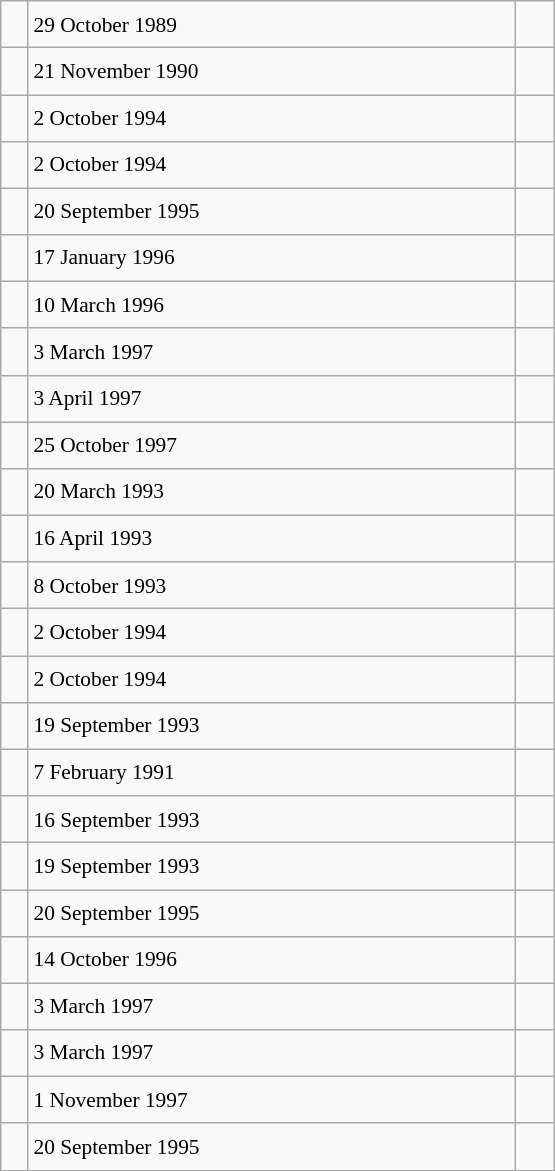<table class="wikitable" style="font-size: 89%; float: left; width: 26em; margin-right: 1em; line-height: 1.65em">
<tr>
<td></td>
<td>29 October 1989</td>
<td><small></small> </td>
</tr>
<tr>
<td></td>
<td>21 November 1990</td>
<td><small></small> </td>
</tr>
<tr>
<td></td>
<td>2 October 1994</td>
<td><small></small> </td>
</tr>
<tr>
<td></td>
<td>2 October 1994</td>
<td><small></small> </td>
</tr>
<tr>
<td></td>
<td>20 September 1995</td>
<td><small></small> </td>
</tr>
<tr>
<td></td>
<td>17 January 1996</td>
<td><small></small> </td>
</tr>
<tr>
<td></td>
<td>10 March 1996</td>
<td><small></small> </td>
</tr>
<tr>
<td></td>
<td>3 March 1997</td>
<td><small></small> </td>
</tr>
<tr>
<td></td>
<td>3 April 1997</td>
<td><small></small> </td>
</tr>
<tr>
<td></td>
<td>25 October 1997</td>
<td><small></small> </td>
</tr>
<tr>
<td></td>
<td>20 March 1993</td>
<td><small></small> </td>
</tr>
<tr>
<td></td>
<td>16 April 1993</td>
<td><small></small> </td>
</tr>
<tr>
<td></td>
<td>8 October 1993</td>
<td><small></small> </td>
</tr>
<tr>
<td></td>
<td>2 October 1994</td>
<td><small></small> </td>
</tr>
<tr>
<td></td>
<td>2 October 1994</td>
<td><small></small> </td>
</tr>
<tr>
<td></td>
<td>19 September 1993</td>
<td><small></small> </td>
</tr>
<tr>
<td></td>
<td>7 February 1991</td>
<td><small></small> </td>
</tr>
<tr>
<td></td>
<td>16 September 1993</td>
<td><small></small> </td>
</tr>
<tr>
<td></td>
<td>19 September 1993</td>
<td><small></small> </td>
</tr>
<tr>
<td></td>
<td>20 September 1995</td>
<td><small></small> </td>
</tr>
<tr>
<td></td>
<td>14 October 1996</td>
<td><small></small> </td>
</tr>
<tr>
<td></td>
<td>3 March 1997</td>
<td><small></small> </td>
</tr>
<tr>
<td></td>
<td>3 March 1997</td>
<td><small></small> </td>
</tr>
<tr>
<td></td>
<td>1 November 1997</td>
<td><small></small> </td>
</tr>
<tr>
<td></td>
<td>20 September 1995</td>
<td><small></small> </td>
</tr>
</table>
